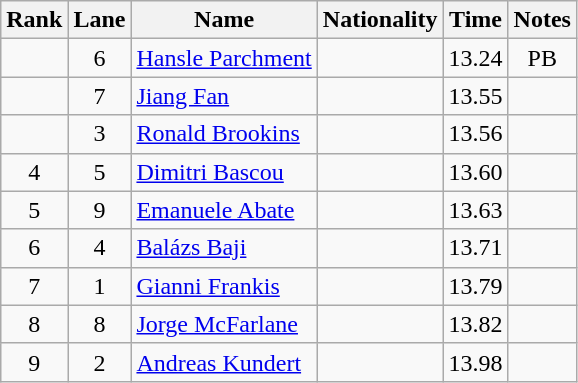<table class="wikitable sortable" style="text-align:center">
<tr>
<th>Rank</th>
<th>Lane</th>
<th>Name</th>
<th>Nationality</th>
<th>Time</th>
<th>Notes</th>
</tr>
<tr>
<td></td>
<td>6</td>
<td align=left><a href='#'>Hansle Parchment</a></td>
<td align=left></td>
<td>13.24</td>
<td>PB</td>
</tr>
<tr>
<td></td>
<td>7</td>
<td align=left><a href='#'>Jiang Fan</a></td>
<td align=left></td>
<td>13.55</td>
<td></td>
</tr>
<tr>
<td></td>
<td>3</td>
<td align=left><a href='#'>Ronald Brookins</a></td>
<td align=left></td>
<td>13.56</td>
<td></td>
</tr>
<tr>
<td>4</td>
<td>5</td>
<td align=left><a href='#'>Dimitri Bascou</a></td>
<td align=left></td>
<td>13.60</td>
<td></td>
</tr>
<tr>
<td>5</td>
<td>9</td>
<td align=left><a href='#'>Emanuele Abate</a></td>
<td align=left></td>
<td>13.63</td>
<td></td>
</tr>
<tr>
<td>6</td>
<td>4</td>
<td align=left><a href='#'>Balázs Baji</a></td>
<td align=left></td>
<td>13.71</td>
<td></td>
</tr>
<tr>
<td>7</td>
<td>1</td>
<td align=left><a href='#'>Gianni Frankis</a></td>
<td align=left></td>
<td>13.79</td>
<td></td>
</tr>
<tr>
<td>8</td>
<td>8</td>
<td align=left><a href='#'>Jorge McFarlane</a></td>
<td align=left></td>
<td>13.82</td>
<td></td>
</tr>
<tr>
<td>9</td>
<td>2</td>
<td align=left><a href='#'>Andreas Kundert</a></td>
<td align=left></td>
<td>13.98</td>
<td></td>
</tr>
</table>
